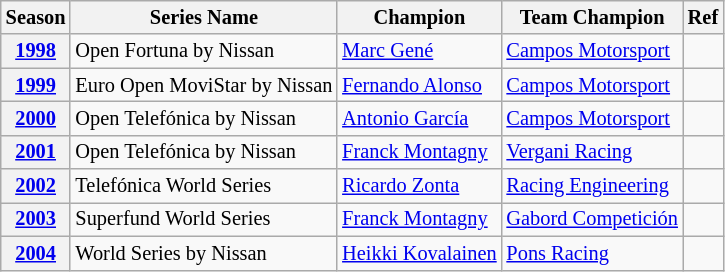<table class="wikitable" style="font-size: 85%">
<tr>
<th>Season</th>
<th>Series Name</th>
<th>Champion</th>
<th>Team Champion</th>
<th>Ref</th>
</tr>
<tr>
<th><a href='#'>1998</a></th>
<td>Open Fortuna by Nissan</td>
<td> <a href='#'>Marc Gené</a></td>
<td> <a href='#'>Campos Motorsport</a></td>
<td align=center></td>
</tr>
<tr>
<th><a href='#'>1999</a></th>
<td>Euro Open MoviStar by Nissan</td>
<td> <a href='#'>Fernando Alonso</a></td>
<td> <a href='#'>Campos Motorsport</a></td>
<td align=center></td>
</tr>
<tr>
<th><a href='#'>2000</a></th>
<td>Open Telefónica by Nissan</td>
<td> <a href='#'>Antonio García</a></td>
<td> <a href='#'>Campos Motorsport</a></td>
<td align=center></td>
</tr>
<tr>
<th><a href='#'>2001</a></th>
<td>Open Telefónica by Nissan</td>
<td> <a href='#'>Franck Montagny</a></td>
<td> <a href='#'>Vergani Racing</a></td>
<td align=center></td>
</tr>
<tr>
<th><a href='#'>2002</a></th>
<td>Telefónica World Series</td>
<td> <a href='#'>Ricardo Zonta</a></td>
<td> <a href='#'>Racing Engineering</a></td>
<td align=center></td>
</tr>
<tr>
<th><a href='#'>2003</a></th>
<td>Superfund World Series</td>
<td> <a href='#'>Franck Montagny</a></td>
<td> <a href='#'>Gabord Competición</a></td>
<td align=center></td>
</tr>
<tr>
<th><a href='#'>2004</a></th>
<td>World Series by Nissan</td>
<td> <a href='#'>Heikki Kovalainen</a></td>
<td> <a href='#'>Pons Racing</a></td>
<td align=center></td>
</tr>
</table>
